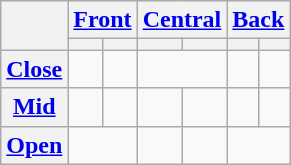<table class="wikitable" border="1" style="text-align:center">
<tr>
<th rowspan="2"></th>
<th colspan="2"><a href='#'>Front</a></th>
<th colspan="2"><a href='#'>Central</a></th>
<th colspan="2"><a href='#'>Back</a></th>
</tr>
<tr>
<th></th>
<th></th>
<th></th>
<th></th>
<th></th>
<th></th>
</tr>
<tr>
<th><a href='#'>Close</a></th>
<td></td>
<td></td>
<td colspan="2"></td>
<td></td>
<td></td>
</tr>
<tr>
<th><a href='#'>Mid</a></th>
<td></td>
<td></td>
<td></td>
<td></td>
<td></td>
<td></td>
</tr>
<tr>
<th><a href='#'>Open</a></th>
<td colspan="2"></td>
<td></td>
<td></td>
<td colspan="2"></td>
</tr>
</table>
